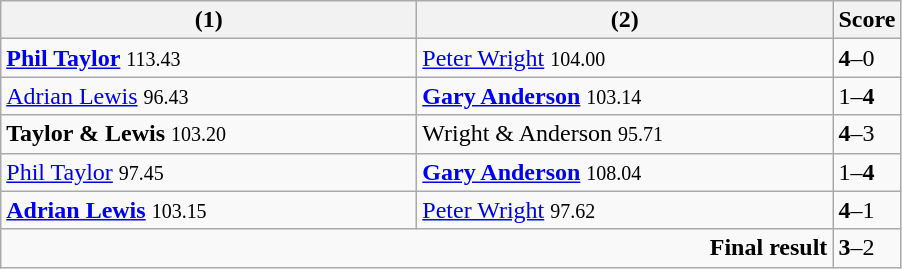<table class="wikitable">
<tr>
<th width=270><strong></strong> (1)</th>
<th width=270> (2)</th>
<th>Score</th>
</tr>
<tr>
<td><strong><a href='#'>Phil Taylor</a></strong> <small><span>113.43</span></small></td>
<td><a href='#'> Peter Wright</a> <small><span>104.00</span></small></td>
<td><strong>4</strong>–0</td>
</tr>
<tr>
<td><a href='#'>Adrian Lewis</a> <small><span>96.43</span></small></td>
<td><strong><a href='#'>Gary Anderson</a></strong> <small><span>103.14</span></small></td>
<td>1–<strong>4</strong></td>
</tr>
<tr>
<td><strong>Taylor & Lewis</strong> <small><span>103.20</span></small></td>
<td>Wright & Anderson <small><span>95.71</span></small></td>
<td><strong>4</strong>–3</td>
</tr>
<tr>
<td><a href='#'>Phil Taylor</a> <small><span>97.45</span></small></td>
<td><strong><a href='#'>Gary Anderson</a></strong> <small><span>108.04</span></small></td>
<td>1–<strong>4</strong></td>
</tr>
<tr>
<td><strong><a href='#'>Adrian Lewis</a></strong> <small><span>103.15</span></small></td>
<td><a href='#'>Peter Wright</a> <small><span>97.62</span></small></td>
<td><strong>4</strong>–1</td>
</tr>
<tr>
<td colspan="2" align="right"><strong>Final result</strong></td>
<td><strong>3</strong>–2</td>
</tr>
</table>
